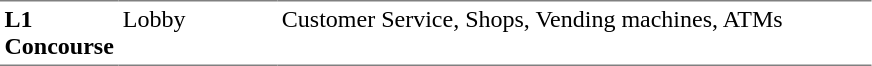<table table border=0 cellspacing=0 cellpadding=3>
<tr>
<td style="border-bottom:solid 1px gray; border-top:solid 1px gray;" valign=top width=50><strong>L1<br>Concourse</strong></td>
<td style="border-bottom:solid 1px gray; border-top:solid 1px gray;" valign=top width=100>Lobby</td>
<td style="border-bottom:solid 1px gray; border-top:solid 1px gray;" valign=top width=390>Customer Service, Shops, Vending machines, ATMs</td>
</tr>
</table>
